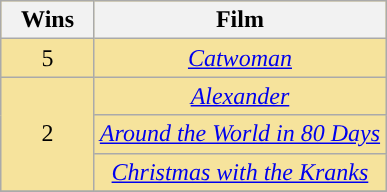<table class="wikitable sortable" rowspan=2 style="text-align: center; background: #f6e39c">
<tr>
<th scope="col" width="55">Wins</th>
<th scope="col" align="center">Film</th>
</tr>
<tr>
<td>5</td>
<td><em><a href='#'>Catwoman</a></em></td>
</tr>
<tr>
<td rowspan="3" style="text-align:center">2</td>
<td><em><a href='#'>Alexander</a></em></td>
</tr>
<tr>
<td><em><a href='#'>Around the World in 80 Days</a></em></td>
</tr>
<tr>
<td><em><a href='#'>Christmas with the Kranks</a></em></td>
</tr>
<tr>
</tr>
</table>
